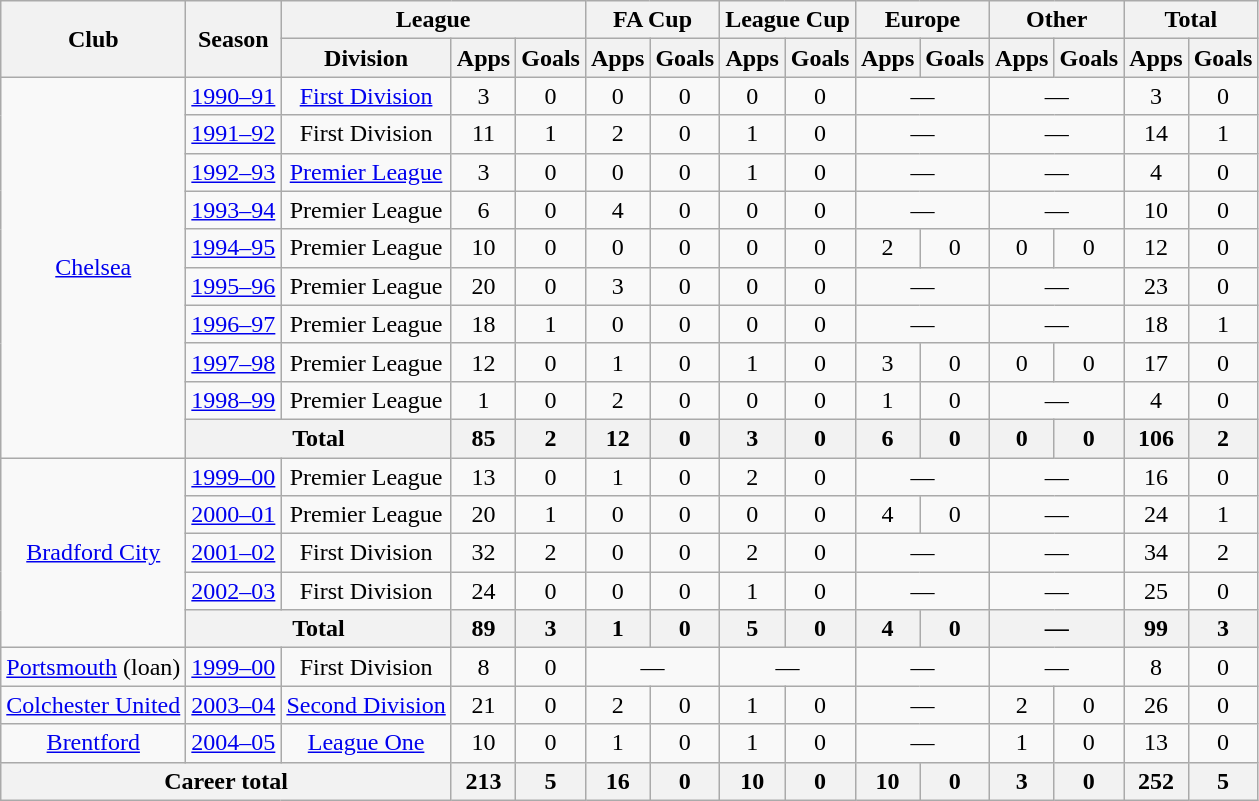<table class="wikitable" style="text-align: center;">
<tr>
<th rowspan="2">Club</th>
<th rowspan="2">Season</th>
<th colspan="3">League</th>
<th colspan="2">FA Cup</th>
<th colspan="2">League Cup</th>
<th colspan="2">Europe</th>
<th colspan="2">Other</th>
<th colspan="2">Total</th>
</tr>
<tr>
<th>Division</th>
<th>Apps</th>
<th>Goals</th>
<th>Apps</th>
<th>Goals</th>
<th>Apps</th>
<th>Goals</th>
<th>Apps</th>
<th>Goals</th>
<th>Apps</th>
<th>Goals</th>
<th>Apps</th>
<th>Goals</th>
</tr>
<tr>
<td rowspan="10"><a href='#'>Chelsea</a></td>
<td><a href='#'>1990–91</a></td>
<td><a href='#'>First Division</a></td>
<td>3</td>
<td>0</td>
<td>0</td>
<td>0</td>
<td>0</td>
<td>0</td>
<td colspan="2">—</td>
<td colspan="2">—</td>
<td>3</td>
<td>0</td>
</tr>
<tr>
<td><a href='#'>1991–92</a></td>
<td>First Division</td>
<td>11</td>
<td>1</td>
<td>2</td>
<td>0</td>
<td>1</td>
<td>0</td>
<td colspan="2">—</td>
<td colspan="2">—</td>
<td>14</td>
<td>1</td>
</tr>
<tr>
<td><a href='#'>1992–93</a></td>
<td><a href='#'>Premier League</a></td>
<td>3</td>
<td>0</td>
<td>0</td>
<td>0</td>
<td>1</td>
<td>0</td>
<td colspan="2">—</td>
<td colspan="2">—</td>
<td>4</td>
<td>0</td>
</tr>
<tr>
<td><a href='#'>1993–94</a></td>
<td>Premier League</td>
<td>6</td>
<td>0</td>
<td>4</td>
<td>0</td>
<td>0</td>
<td>0</td>
<td colspan="2">—</td>
<td colspan="2">—</td>
<td>10</td>
<td>0</td>
</tr>
<tr>
<td><a href='#'>1994–95</a></td>
<td>Premier League</td>
<td>10</td>
<td>0</td>
<td>0</td>
<td>0</td>
<td>0</td>
<td>0</td>
<td>2</td>
<td>0</td>
<td>0</td>
<td>0</td>
<td>12</td>
<td>0</td>
</tr>
<tr>
<td><a href='#'>1995–96</a></td>
<td>Premier League</td>
<td>20</td>
<td>0</td>
<td>3</td>
<td>0</td>
<td>0</td>
<td>0</td>
<td colspan="2">—</td>
<td colspan="2">—</td>
<td>23</td>
<td>0</td>
</tr>
<tr>
<td><a href='#'>1996–97</a></td>
<td>Premier League</td>
<td>18</td>
<td>1</td>
<td>0</td>
<td>0</td>
<td>0</td>
<td>0</td>
<td colspan="2">—</td>
<td colspan="2">—</td>
<td>18</td>
<td>1</td>
</tr>
<tr>
<td><a href='#'>1997–98</a></td>
<td>Premier League</td>
<td>12</td>
<td>0</td>
<td>1</td>
<td>0</td>
<td>1</td>
<td>0</td>
<td>3</td>
<td>0</td>
<td>0</td>
<td>0</td>
<td>17</td>
<td>0</td>
</tr>
<tr>
<td><a href='#'>1998–99</a></td>
<td>Premier League</td>
<td>1</td>
<td>0</td>
<td>2</td>
<td>0</td>
<td>0</td>
<td>0</td>
<td>1</td>
<td>0</td>
<td colspan="2">—</td>
<td>4</td>
<td>0</td>
</tr>
<tr>
<th colspan="2">Total</th>
<th>85</th>
<th>2</th>
<th>12</th>
<th>0</th>
<th>3</th>
<th>0</th>
<th>6</th>
<th>0</th>
<th>0</th>
<th>0</th>
<th>106</th>
<th>2</th>
</tr>
<tr>
<td rowspan="5"><a href='#'>Bradford City</a></td>
<td><a href='#'>1999–00</a></td>
<td>Premier League</td>
<td>13</td>
<td>0</td>
<td>1</td>
<td>0</td>
<td>2</td>
<td>0</td>
<td colspan="2">—</td>
<td colspan="2">—</td>
<td>16</td>
<td>0</td>
</tr>
<tr>
<td><a href='#'>2000–01</a></td>
<td>Premier League</td>
<td>20</td>
<td>1</td>
<td>0</td>
<td>0</td>
<td>0</td>
<td>0</td>
<td>4</td>
<td>0</td>
<td colspan="2">—</td>
<td>24</td>
<td>1</td>
</tr>
<tr>
<td><a href='#'>2001–02</a></td>
<td>First Division</td>
<td>32</td>
<td>2</td>
<td>0</td>
<td>0</td>
<td>2</td>
<td>0</td>
<td colspan="2">—</td>
<td colspan="2">—</td>
<td>34</td>
<td>2</td>
</tr>
<tr>
<td><a href='#'>2002–03</a></td>
<td>First Division</td>
<td>24</td>
<td>0</td>
<td>0</td>
<td>0</td>
<td>1</td>
<td>0</td>
<td colspan="2">—</td>
<td colspan="2">—</td>
<td>25</td>
<td>0</td>
</tr>
<tr>
<th colspan="2">Total</th>
<th>89</th>
<th>3</th>
<th>1</th>
<th>0</th>
<th>5</th>
<th>0</th>
<th>4</th>
<th>0</th>
<th colspan="2">—</th>
<th>99</th>
<th>3</th>
</tr>
<tr>
<td><a href='#'>Portsmouth</a> (loan)</td>
<td><a href='#'>1999–00</a></td>
<td>First Division</td>
<td>8</td>
<td>0</td>
<td colspan="2">—</td>
<td colspan="2">—</td>
<td colspan="2">—</td>
<td colspan="2">—</td>
<td>8</td>
<td>0</td>
</tr>
<tr>
<td><a href='#'>Colchester United</a></td>
<td><a href='#'>2003–04</a></td>
<td><a href='#'>Second Division</a></td>
<td>21</td>
<td>0</td>
<td>2</td>
<td>0</td>
<td>1</td>
<td>0</td>
<td colspan="2">—</td>
<td>2</td>
<td>0</td>
<td>26</td>
<td>0</td>
</tr>
<tr>
<td><a href='#'>Brentford</a></td>
<td><a href='#'>2004–05</a></td>
<td><a href='#'>League One</a></td>
<td>10</td>
<td>0</td>
<td>1</td>
<td>0</td>
<td>1</td>
<td>0</td>
<td colspan="2">—</td>
<td>1</td>
<td>0</td>
<td>13</td>
<td>0</td>
</tr>
<tr>
<th colspan="3">Career total</th>
<th>213</th>
<th>5</th>
<th>16</th>
<th>0</th>
<th>10</th>
<th>0</th>
<th>10</th>
<th>0</th>
<th>3</th>
<th>0</th>
<th>252</th>
<th>5</th>
</tr>
</table>
